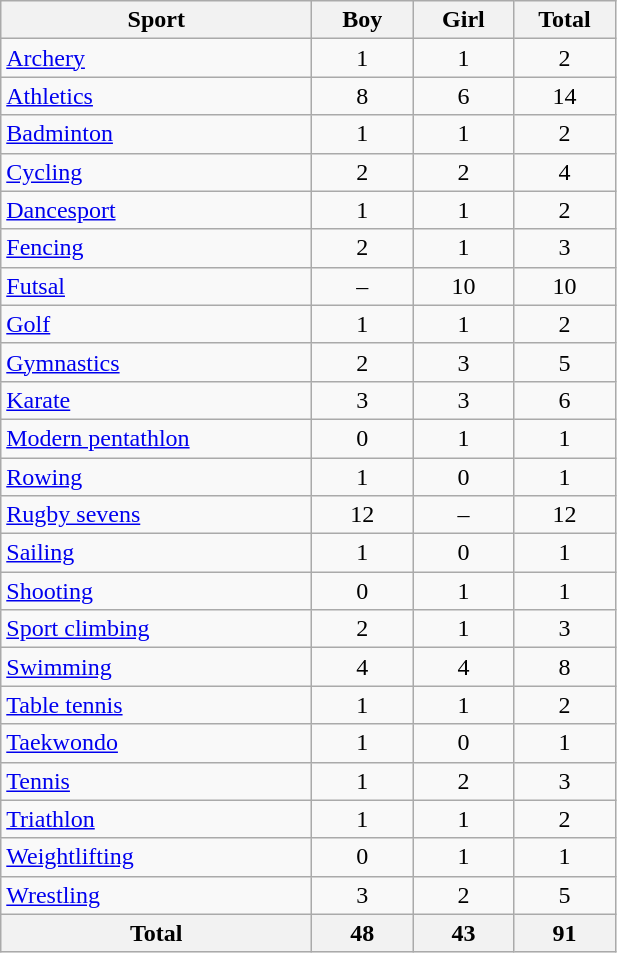<table class="wikitable" style="text-align:center;">
<tr>
<th width=200>Sport</th>
<th width=60>Boy</th>
<th width=60>Girl</th>
<th width=60>Total</th>
</tr>
<tr>
<td align=left><a href='#'>Archery</a></td>
<td>1</td>
<td>1</td>
<td>2</td>
</tr>
<tr>
<td align=left><a href='#'>Athletics</a></td>
<td>8</td>
<td>6</td>
<td>14</td>
</tr>
<tr>
<td align=left><a href='#'>Badminton</a></td>
<td>1</td>
<td>1</td>
<td>2</td>
</tr>
<tr>
<td align=left><a href='#'>Cycling</a></td>
<td>2</td>
<td>2</td>
<td>4</td>
</tr>
<tr>
<td align=left><a href='#'>Dancesport</a></td>
<td>1</td>
<td>1</td>
<td>2</td>
</tr>
<tr>
<td align=left><a href='#'>Fencing</a></td>
<td>2</td>
<td>1</td>
<td>3</td>
</tr>
<tr>
<td align=left><a href='#'>Futsal</a></td>
<td>–</td>
<td>10</td>
<td>10</td>
</tr>
<tr>
<td align=left><a href='#'>Golf</a></td>
<td>1</td>
<td>1</td>
<td>2</td>
</tr>
<tr>
<td align=left><a href='#'>Gymnastics</a></td>
<td>2</td>
<td>3</td>
<td>5</td>
</tr>
<tr>
<td align=left><a href='#'>Karate</a></td>
<td>3</td>
<td>3</td>
<td>6</td>
</tr>
<tr>
<td align=left><a href='#'>Modern pentathlon</a></td>
<td>0</td>
<td>1</td>
<td>1</td>
</tr>
<tr>
<td align=left><a href='#'>Rowing</a></td>
<td>1</td>
<td>0</td>
<td>1</td>
</tr>
<tr>
<td align=left><a href='#'>Rugby sevens</a></td>
<td>12</td>
<td>–</td>
<td>12</td>
</tr>
<tr>
<td align=left><a href='#'>Sailing</a></td>
<td>1</td>
<td>0</td>
<td>1</td>
</tr>
<tr>
<td align=left><a href='#'>Shooting</a></td>
<td>0</td>
<td>1</td>
<td>1</td>
</tr>
<tr>
<td align=left><a href='#'>Sport climbing</a></td>
<td>2</td>
<td>1</td>
<td>3</td>
</tr>
<tr>
<td align=left><a href='#'>Swimming</a></td>
<td>4</td>
<td>4</td>
<td>8</td>
</tr>
<tr>
<td align=left><a href='#'>Table tennis</a></td>
<td>1</td>
<td>1</td>
<td>2</td>
</tr>
<tr>
<td align=left><a href='#'>Taekwondo</a></td>
<td>1</td>
<td>0</td>
<td>1</td>
</tr>
<tr>
<td align=left><a href='#'>Tennis</a></td>
<td>1</td>
<td>2</td>
<td>3</td>
</tr>
<tr>
<td align=left><a href='#'>Triathlon</a></td>
<td>1</td>
<td>1</td>
<td>2</td>
</tr>
<tr>
<td align=left><a href='#'>Weightlifting</a></td>
<td>0</td>
<td>1</td>
<td>1</td>
</tr>
<tr>
<td align=left><a href='#'>Wrestling</a></td>
<td>3</td>
<td>2</td>
<td>5</td>
</tr>
<tr>
<th>Total</th>
<th>48</th>
<th>43</th>
<th>91</th>
</tr>
</table>
